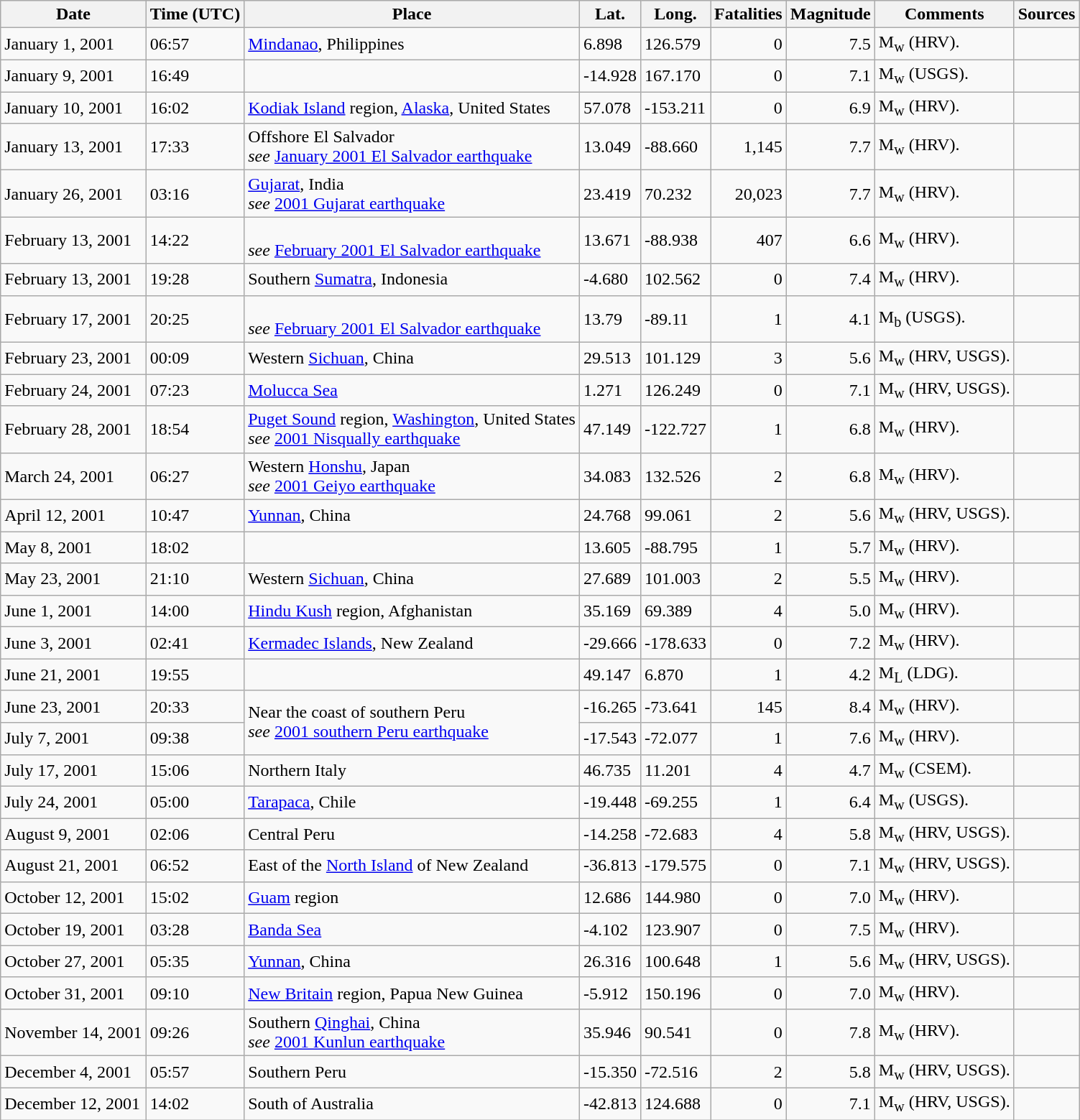<table class="wikitable sortable">
<tr style="background:#ececec;">
<th>Date</th>
<th>Time (UTC)</th>
<th>Place</th>
<th>Lat.</th>
<th>Long.</th>
<th>Fatalities</th>
<th>Magnitude</th>
<th>Comments</th>
<th>Sources</th>
</tr>
<tr>
<td>January 1, 2001</td>
<td>06:57</td>
<td> <a href='#'>Mindanao</a>, Philippines</td>
<td>6.898</td>
<td>126.579</td>
<td style="text-align:right;">0</td>
<td style="text-align:right;">7.5</td>
<td>M<sub>w</sub> (HRV).</td>
<td></td>
</tr>
<tr>
<td>January 9, 2001</td>
<td>16:49</td>
<td></td>
<td>-14.928</td>
<td>167.170</td>
<td style="text-align:right;">0</td>
<td style="text-align:right;">7.1</td>
<td>M<sub>w</sub> (USGS).</td>
<td></td>
</tr>
<tr>
<td>January 10, 2001</td>
<td>16:02</td>
<td> <a href='#'>Kodiak Island</a> region, <a href='#'>Alaska</a>, United States</td>
<td>57.078</td>
<td>-153.211</td>
<td style="text-align:right;">0</td>
<td style="text-align:right;">6.9</td>
<td>M<sub>w</sub> (HRV).</td>
<td></td>
</tr>
<tr>
<td>January 13, 2001</td>
<td>17:33</td>
<td> Offshore El Salvador<br> <em>see</em> <a href='#'>January 2001 El Salvador earthquake</a></td>
<td>13.049</td>
<td>-88.660</td>
<td style="text-align:right;">1,145</td>
<td style="text-align:right;">7.7</td>
<td>M<sub>w</sub> (HRV).</td>
<td></td>
</tr>
<tr>
<td>January 26, 2001</td>
<td>03:16</td>
<td> <a href='#'>Gujarat</a>, India<br> <em>see</em> <a href='#'>2001 Gujarat earthquake</a></td>
<td>23.419</td>
<td>70.232</td>
<td style="text-align:right;">20,023</td>
<td style="text-align:right;">7.7</td>
<td>M<sub>w</sub> (HRV).</td>
<td></td>
</tr>
<tr>
<td>February 13, 2001</td>
<td>14:22</td>
<td><br> <em>see</em> <a href='#'>February 2001 El Salvador earthquake</a></td>
<td>13.671</td>
<td>-88.938</td>
<td style="text-align:right;">407</td>
<td style="text-align:right;">6.6</td>
<td>M<sub>w</sub> (HRV).</td>
<td></td>
</tr>
<tr>
<td>February 13, 2001</td>
<td>19:28</td>
<td> Southern <a href='#'>Sumatra</a>, Indonesia</td>
<td>-4.680</td>
<td>102.562</td>
<td style="text-align:right;">0</td>
<td style="text-align:right;">7.4</td>
<td>M<sub>w</sub> (HRV).</td>
<td></td>
</tr>
<tr>
<td>February 17, 2001</td>
<td>20:25</td>
<td><br> <em>see</em> <a href='#'>February 2001 El Salvador earthquake</a></td>
<td>13.79</td>
<td>-89.11</td>
<td style="text-align:right;">1</td>
<td style="text-align:right;">4.1</td>
<td>M<sub>b</sub> (USGS).</td>
<td></td>
</tr>
<tr>
<td>February 23, 2001</td>
<td>00:09</td>
<td> Western <a href='#'>Sichuan</a>, China</td>
<td>29.513</td>
<td>101.129</td>
<td style="text-align:right;">3</td>
<td style="text-align:right;">5.6</td>
<td>M<sub>w</sub> (HRV, USGS).</td>
<td></td>
</tr>
<tr>
<td>February 24, 2001</td>
<td>07:23</td>
<td> <a href='#'>Molucca Sea</a></td>
<td>1.271</td>
<td>126.249</td>
<td style="text-align:right;">0</td>
<td style="text-align:right;">7.1</td>
<td>M<sub>w</sub> (HRV, USGS).</td>
<td></td>
</tr>
<tr>
<td>February 28, 2001</td>
<td>18:54</td>
<td> <a href='#'>Puget Sound</a> region, <a href='#'>Washington</a>, United States<br> <em>see</em> <a href='#'>2001 Nisqually earthquake</a></td>
<td>47.149</td>
<td>-122.727</td>
<td style="text-align:right;">1</td>
<td style="text-align:right;">6.8</td>
<td>M<sub>w</sub> (HRV).</td>
<td></td>
</tr>
<tr>
<td>March 24, 2001</td>
<td>06:27</td>
<td> Western <a href='#'>Honshu</a>, Japan<br> <em>see</em> <a href='#'>2001 Geiyo earthquake</a></td>
<td>34.083</td>
<td>132.526</td>
<td style="text-align:right;">2</td>
<td style="text-align:right;">6.8</td>
<td>M<sub>w</sub> (HRV).</td>
<td></td>
</tr>
<tr>
<td>April 12, 2001</td>
<td>10:47</td>
<td> <a href='#'>Yunnan</a>, China</td>
<td>24.768</td>
<td>99.061</td>
<td style="text-align:right;">2</td>
<td style="text-align:right;">5.6</td>
<td>M<sub>w</sub> (HRV, USGS).</td>
<td></td>
</tr>
<tr>
<td>May 8, 2001</td>
<td>18:02</td>
<td></td>
<td>13.605</td>
<td>-88.795</td>
<td style="text-align:right;">1</td>
<td style="text-align:right;">5.7</td>
<td>M<sub>w</sub> (HRV).</td>
<td></td>
</tr>
<tr>
<td>May 23, 2001</td>
<td>21:10</td>
<td> Western <a href='#'>Sichuan</a>, China</td>
<td>27.689</td>
<td>101.003</td>
<td style="text-align:right;">2</td>
<td style="text-align:right;">5.5</td>
<td>M<sub>w</sub> (HRV).</td>
<td></td>
</tr>
<tr>
<td>June 1, 2001</td>
<td>14:00</td>
<td> <a href='#'>Hindu Kush</a> region, Afghanistan</td>
<td>35.169</td>
<td>69.389</td>
<td style="text-align:right;">4</td>
<td style="text-align:right;">5.0</td>
<td>M<sub>w</sub> (HRV).</td>
<td></td>
</tr>
<tr>
<td>June 3, 2001</td>
<td>02:41</td>
<td> <a href='#'>Kermadec Islands</a>, New Zealand</td>
<td>-29.666</td>
<td>-178.633</td>
<td style="text-align:right;">0</td>
<td style="text-align:right;">7.2</td>
<td>M<sub>w</sub> (HRV).</td>
<td></td>
</tr>
<tr>
<td>June 21, 2001</td>
<td>19:55</td>
<td></td>
<td>49.147</td>
<td>6.870</td>
<td style="text-align:right;">1</td>
<td style="text-align:right;">4.2</td>
<td>M<sub>L</sub> (LDG).</td>
<td></td>
</tr>
<tr>
<td>June 23, 2001</td>
<td>20:33</td>
<td rowspan="2"> Near the coast of southern Peru<br> <em>see</em> <a href='#'>2001 southern Peru earthquake</a></td>
<td>-16.265</td>
<td>-73.641</td>
<td style="text-align:right;">145</td>
<td style="text-align:right;">8.4</td>
<td>M<sub>w</sub> (HRV).</td>
<td></td>
</tr>
<tr>
<td>July 7, 2001</td>
<td>09:38</td>
<td>-17.543</td>
<td>-72.077</td>
<td style="text-align:right;">1</td>
<td style="text-align:right;">7.6</td>
<td>M<sub>w</sub> (HRV).</td>
<td></td>
</tr>
<tr>
<td>July 17, 2001</td>
<td>15:06</td>
<td> Northern Italy</td>
<td>46.735</td>
<td>11.201</td>
<td style="text-align:right;">4</td>
<td style="text-align:right;">4.7</td>
<td>M<sub>w</sub> (CSEM).</td>
<td></td>
</tr>
<tr>
<td>July 24, 2001</td>
<td>05:00</td>
<td> <a href='#'>Tarapaca</a>, Chile</td>
<td>-19.448</td>
<td>-69.255</td>
<td style="text-align:right;">1</td>
<td style="text-align:right;">6.4</td>
<td>M<sub>w</sub> (USGS).</td>
<td></td>
</tr>
<tr>
<td>August 9, 2001</td>
<td>02:06</td>
<td> Central Peru</td>
<td>-14.258</td>
<td>-72.683</td>
<td style="text-align:right;">4</td>
<td style="text-align:right;">5.8</td>
<td>M<sub>w</sub> (HRV, USGS).</td>
<td></td>
</tr>
<tr>
<td>August 21, 2001</td>
<td>06:52</td>
<td> East of the <a href='#'>North Island</a> of New Zealand</td>
<td>-36.813</td>
<td>-179.575</td>
<td style="text-align:right;">0</td>
<td style="text-align:right;">7.1</td>
<td>M<sub>w</sub> (HRV, USGS).</td>
<td></td>
</tr>
<tr>
<td>October 12, 2001</td>
<td>15:02</td>
<td> <a href='#'>Guam</a> region</td>
<td>12.686</td>
<td>144.980</td>
<td style="text-align:right;">0</td>
<td style="text-align:right;">7.0</td>
<td>M<sub>w</sub> (HRV).</td>
<td></td>
</tr>
<tr>
<td>October 19, 2001</td>
<td>03:28</td>
<td> <a href='#'>Banda Sea</a></td>
<td>-4.102</td>
<td>123.907</td>
<td style="text-align:right;">0</td>
<td style="text-align:right;">7.5</td>
<td>M<sub>w</sub> (HRV).</td>
<td></td>
</tr>
<tr>
<td>October 27, 2001</td>
<td>05:35</td>
<td> <a href='#'>Yunnan</a>, China</td>
<td>26.316</td>
<td>100.648</td>
<td style="text-align:right;">1</td>
<td style="text-align:right;">5.6</td>
<td>M<sub>w</sub> (HRV, USGS).</td>
<td></td>
</tr>
<tr>
<td>October 31, 2001</td>
<td>09:10</td>
<td> <a href='#'>New Britain</a> region, Papua New Guinea</td>
<td>-5.912</td>
<td>150.196</td>
<td style="text-align:right;">0</td>
<td style="text-align:right;">7.0</td>
<td>M<sub>w</sub> (HRV).</td>
<td></td>
</tr>
<tr>
<td>November 14, 2001</td>
<td>09:26</td>
<td> Southern <a href='#'>Qinghai</a>, China<br> <em>see</em> <a href='#'>2001 Kunlun earthquake</a></td>
<td>35.946</td>
<td>90.541</td>
<td style="text-align:right;">0</td>
<td style="text-align:right;">7.8</td>
<td>M<sub>w</sub> (HRV).</td>
<td></td>
</tr>
<tr>
<td>December 4, 2001</td>
<td>05:57</td>
<td> Southern Peru</td>
<td>-15.350</td>
<td>-72.516</td>
<td style="text-align:right;">2</td>
<td style="text-align:right;">5.8</td>
<td>M<sub>w</sub> (HRV, USGS).</td>
<td></td>
</tr>
<tr>
<td>December 12, 2001</td>
<td>14:02</td>
<td> South of Australia</td>
<td>-42.813</td>
<td>124.688</td>
<td style="text-align:right;">0</td>
<td style="text-align:right;">7.1</td>
<td>M<sub>w</sub> (HRV, USGS).</td>
<td></td>
</tr>
</table>
